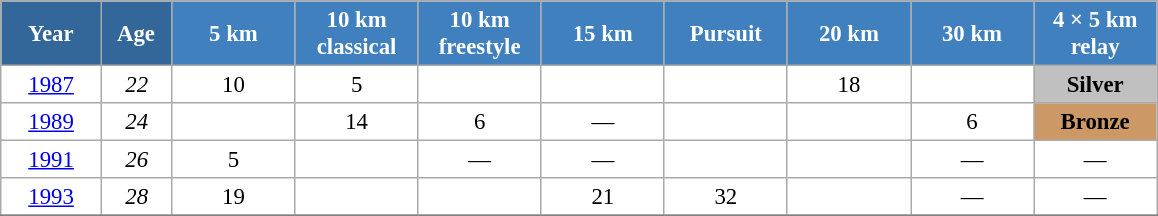<table class="wikitable" style="font-size:95%; text-align:center; border:grey solid 1px; border-collapse:collapse; background:#ffffff;">
<tr>
<th style="background-color:#369; color:white; width:60px;"> Year </th>
<th style="background-color:#369; color:white; width:40px;"> Age </th>
<th style="background-color:#4180be; color:white; width:75px;"> 5 km </th>
<th style="background-color:#4180be; color:white; width:75px;"> 10 km <br> classical </th>
<th style="background-color:#4180be; color:white; width:75px;"> 10 km <br> freestyle </th>
<th style="background-color:#4180be; color:white; width:75px;"> 15 km </th>
<th style="background-color:#4180be; color:white; width:75px;"> Pursuit </th>
<th style="background-color:#4180be; color:white; width:75px;"> 20 km </th>
<th style="background-color:#4180be; color:white; width:75px;"> 30 km </th>
<th style="background-color:#4180be; color:white; width:75px;"> 4 × 5 km <br> relay </th>
</tr>
<tr>
<td><a href='#'>1987</a></td>
<td><em>22</em></td>
<td>10</td>
<td>5</td>
<td></td>
<td></td>
<td></td>
<td>18</td>
<td></td>
<td style="background:silver;"><strong>Silver</strong></td>
</tr>
<tr>
<td><a href='#'>1989</a></td>
<td><em>24</em></td>
<td></td>
<td>14</td>
<td>6</td>
<td>—</td>
<td></td>
<td></td>
<td>6</td>
<td bgcolor="cc9966"><strong>Bronze</strong></td>
</tr>
<tr>
<td><a href='#'>1991</a></td>
<td><em>26</em></td>
<td>5</td>
<td></td>
<td>—</td>
<td>—</td>
<td></td>
<td></td>
<td>—</td>
<td>—</td>
</tr>
<tr>
<td><a href='#'>1993</a></td>
<td><em>28</em></td>
<td>19</td>
<td></td>
<td></td>
<td>21</td>
<td>32</td>
<td></td>
<td>—</td>
<td>—</td>
</tr>
<tr>
</tr>
</table>
